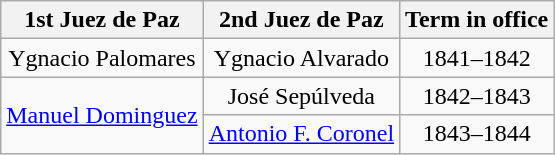<table class="wikitable" style="text-align: center;">
<tr>
<th>1st Juez de Paz</th>
<th>2nd Juez de Paz</th>
<th>Term in office</th>
</tr>
<tr>
<td>Ygnacio Palomares</td>
<td>Ygnacio Alvarado</td>
<td>1841–1842</td>
</tr>
<tr>
<td rowspan=2><a href='#'>Manuel Dominguez</a></td>
<td>José Sepúlveda</td>
<td>1842–1843</td>
</tr>
<tr>
<td><a href='#'>Antonio F. Coronel</a></td>
<td>1843–1844</td>
</tr>
</table>
